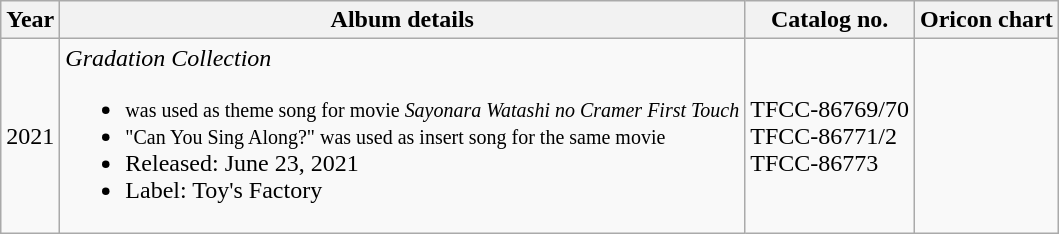<table class="wikitable" border="1">
<tr>
<th scope="col">Year</th>
<th scope="col">Album details</th>
<th scope="col">Catalog no.</th>
<th scope="col">Oricon chart</th>
</tr>
<tr>
<td>2021</td>
<td><em>Gradation Collection</em><br><ul><li><small> was used as theme song for movie <em>Sayonara Watashi no Cramer First Touch</em></small></li><li><small>"Can You Sing Along?" was used as insert song for the same movie</small></li><li>Released: June 23, 2021</li><li>Label: Toy's Factory</li></ul></td>
<td>TFCC-86769/70<br>TFCC-86771/2<br>TFCC-86773</td>
<td></td>
</tr>
</table>
